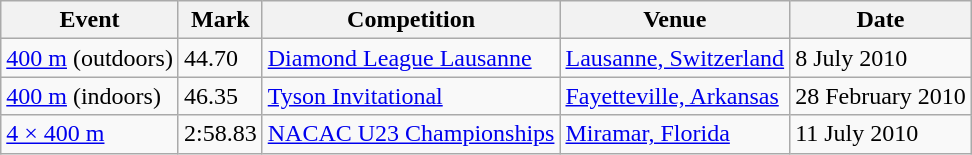<table class=wikitable>
<tr>
<th>Event</th>
<th>Mark</th>
<th>Competition</th>
<th>Venue</th>
<th>Date</th>
</tr>
<tr>
<td><a href='#'>400 m</a> (outdoors)</td>
<td>44.70</td>
<td><a href='#'>Diamond League Lausanne</a></td>
<td><a href='#'>Lausanne, Switzerland</a></td>
<td>8 July 2010</td>
</tr>
<tr>
<td><a href='#'>400 m</a> (indoors)</td>
<td>46.35</td>
<td><a href='#'>Tyson Invitational</a></td>
<td><a href='#'>Fayetteville, Arkansas</a></td>
<td>28 February 2010</td>
</tr>
<tr>
<td><a href='#'>4 × 400 m</a></td>
<td>2:58.83</td>
<td><a href='#'>NACAC U23 Championships</a></td>
<td><a href='#'>Miramar, Florida</a></td>
<td>11 July 2010</td>
</tr>
</table>
